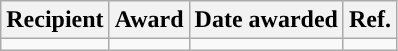<table class="wikitable sortable" style="text-align:center">
<tr>
<th>Recipient</th>
<th>Award</th>
<th>Date awarded</th>
<th>Ref.</th>
</tr>
<tr>
<td></td>
<td></td>
<td></td>
</tr>
</table>
